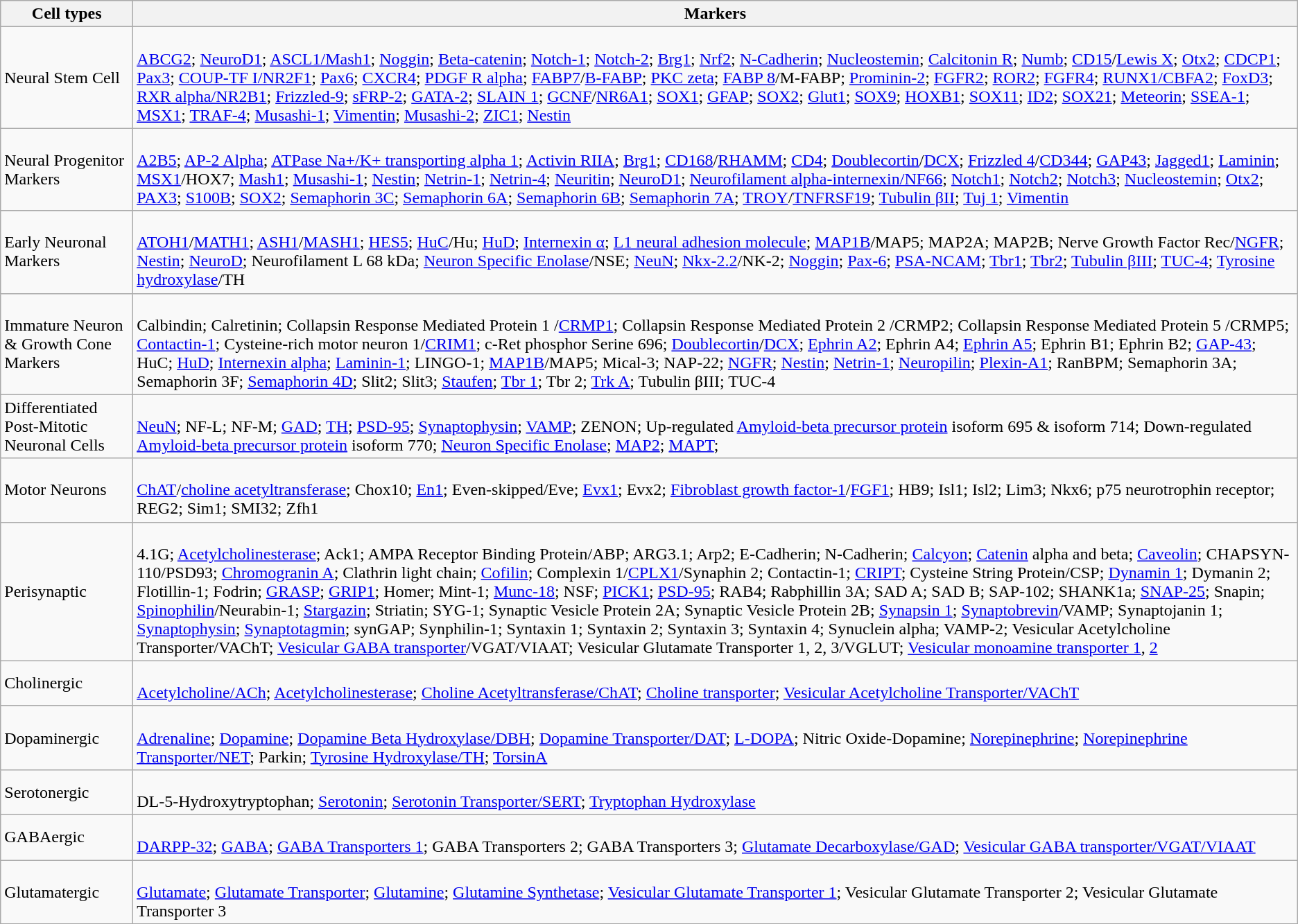<table class="wikitable">
<tr>
<th>Cell types</th>
<th>Markers</th>
</tr>
<tr>
<td>Neural Stem Cell</td>
<td><br><a href='#'>ABCG2</a>;
<a href='#'>NeuroD1</a>;
<a href='#'>ASCL1/Mash1</a>;
<a href='#'>Noggin</a>;
<a href='#'>Beta-catenin</a>;
<a href='#'>Notch-1</a>;
<a href='#'>Notch-2</a>;
<a href='#'>Brg1</a>;
<a href='#'>Nrf2</a>;
<a href='#'>N-Cadherin</a>;
<a href='#'>Nucleostemin</a>;
<a href='#'>Calcitonin R</a>;
<a href='#'>Numb</a>;
<a href='#'>CD15</a>/<a href='#'>Lewis X</a>;
<a href='#'>Otx2</a>;
<a href='#'>CDCP1</a>;
<a href='#'>Pax3</a>;
<a href='#'>COUP-TF I/NR2F1</a>;
<a href='#'>Pax6</a>;
<a href='#'>CXCR4</a>;
<a href='#'>PDGF R alpha</a>;
<a href='#'>FABP7</a>/<a href='#'>B-FABP</a>;
<a href='#'>PKC zeta</a>;
<a href='#'>FABP 8</a>/M-FABP;
<a href='#'>Prominin-2</a>;
<a href='#'>FGFR2</a>;
<a href='#'>ROR2</a>;
<a href='#'>FGFR4</a>;
<a href='#'>RUNX1/CBFA2</a>;
<a href='#'>FoxD3</a>;
<a href='#'>RXR alpha/NR2B1</a>;
<a href='#'>Frizzled-9</a>;
<a href='#'>sFRP-2</a>;
<a href='#'>GATA-2</a>;
<a href='#'>SLAIN 1</a>;
<a href='#'>GCNF</a>/<a href='#'>NR6A1</a>;
<a href='#'>SOX1</a>;
<a href='#'>GFAP</a>;
<a href='#'>SOX2</a>;
<a href='#'>Glut1</a>;
<a href='#'>SOX9</a>;
<a href='#'>HOXB1</a>;
<a href='#'>SOX11</a>;
<a href='#'>ID2</a>;
<a href='#'>SOX21</a>;
<a href='#'>Meteorin</a>;
<a href='#'>SSEA-1</a>;
<a href='#'>MSX1</a>;
<a href='#'>TRAF-4</a>;
<a href='#'>Musashi-1</a>;
<a href='#'>Vimentin</a>;
<a href='#'>Musashi-2</a>;
<a href='#'>ZIC1</a>;
<a href='#'>Nestin</a></td>
</tr>
<tr>
<td>Neural Progenitor Markers</td>
<td><br><a href='#'>A2B5</a>;
<a href='#'>AP-2 Alpha</a>;
<a href='#'>ATPase Na+/K+ transporting alpha 1</a>;
<a href='#'>Activin RIIA</a>;
<a href='#'>Brg1</a>;
<a href='#'>CD168</a>/<a href='#'>RHAMM</a>;
<a href='#'>CD4</a>;
<a href='#'>Doublecortin</a>/<a href='#'>DCX</a>;
<a href='#'>Frizzled 4</a>/<a href='#'>CD344</a>;
<a href='#'>GAP43</a>;
<a href='#'>Jagged1</a>;
<a href='#'>Laminin</a>;
<a href='#'>MSX1</a>/HOX7;
<a href='#'>Mash1</a>;
<a href='#'>Musashi-1</a>;
<a href='#'>Nestin</a>;
<a href='#'>Netrin-1</a>;
<a href='#'>Netrin-4</a>;
<a href='#'>Neuritin</a>;
<a href='#'>NeuroD1</a>;
<a href='#'>Neurofilament alpha-internexin/NF66</a>;
<a href='#'>Notch1</a>;
<a href='#'>Notch2</a>;
<a href='#'>Notch3</a>;
<a href='#'>Nucleostemin</a>;
<a href='#'>Otx2</a>;
<a href='#'>PAX3</a>;
<a href='#'>S100B</a>;
<a href='#'>SOX2</a>;
<a href='#'>Semaphorin 3C</a>;
<a href='#'>Semaphorin 6A</a>;
<a href='#'>Semaphorin 6B</a>;
<a href='#'>Semaphorin 7A</a>;
<a href='#'>TROY</a>/<a href='#'>TNFRSF19</a>;
<a href='#'>Tubulin βII</a>;
<a href='#'>Tuj 1</a>;
<a href='#'>Vimentin</a></td>
</tr>
<tr>
<td>Early Neuronal Markers</td>
<td><br><a href='#'>ATOH1</a>/<a href='#'>MATH1</a>;
<a href='#'>ASH1</a>/<a href='#'>MASH1</a>;
<a href='#'>HES5</a>;
<a href='#'>HuC</a>/Hu;
<a href='#'>HuD</a>;
<a href='#'>Internexin α</a>;
<a href='#'>L1 neural adhesion molecule</a>;
<a href='#'>MAP1B</a>/MAP5;
MAP2A;
MAP2B;
Nerve Growth Factor Rec/<a href='#'>NGFR</a>;
<a href='#'>Nestin</a>;
<a href='#'>NeuroD</a>;
Neurofilament L 68 kDa;
<a href='#'>Neuron Specific Enolase</a>/NSE;
<a href='#'>NeuN</a>;
<a href='#'>Nkx-2.2</a>/NK-2;
<a href='#'>Noggin</a>;
<a href='#'>Pax-6</a>;
<a href='#'>PSA-NCAM</a>;
<a href='#'>Tbr1</a>;
<a href='#'>Tbr2</a>;
<a href='#'>Tubulin βIII</a>;
<a href='#'>TUC-4</a>;
<a href='#'>Tyrosine hydroxylase</a>/TH</td>
</tr>
<tr>
<td>Immature Neuron & Growth Cone Markers</td>
<td><br>Calbindin;
Calretinin;
Collapsin Response Mediated Protein 1 /<a href='#'>CRMP1</a>;
Collapsin Response Mediated Protein 2 /CRMP2;
Collapsin Response Mediated Protein 5 /CRMP5;
<a href='#'>Contactin-1</a>;
Cysteine-rich motor neuron 1/<a href='#'>CRIM1</a>;
c-Ret phosphor Serine 696;
<a href='#'>Doublecortin</a>/<a href='#'>DCX</a>;
<a href='#'>Ephrin A2</a>;
Ephrin A4;
<a href='#'>Ephrin A5</a>;
Ephrin B1;
Ephrin B2;
<a href='#'>GAP-43</a>;
HuC;
<a href='#'>HuD</a>;
<a href='#'>Internexin alpha</a>;
<a href='#'>Laminin-1</a>;
LINGO-1;
<a href='#'>MAP1B</a>/MAP5;
Mical-3;
NAP-22;
<a href='#'>NGFR</a>;
<a href='#'>Nestin</a>;
<a href='#'>Netrin-1</a>;
<a href='#'>Neuropilin</a>;
<a href='#'>Plexin-A1</a>;
RanBPM;
Semaphorin 3A;
Semaphorin 3F;
<a href='#'>Semaphorin 4D</a>;
Slit2;
Slit3;
<a href='#'>Staufen</a>;
<a href='#'>Tbr 1</a>;
Tbr 2;
<a href='#'>Trk A</a>;
Tubulin βIII;
TUC-4</td>
</tr>
<tr>
<td>Differentiated Post-Mitotic Neuronal Cells</td>
<td><br><a href='#'>NeuN</a>;
NF-L;
NF-M;
<a href='#'>GAD</a>;
<a href='#'>TH</a>;
<a href='#'>PSD-95</a>;
<a href='#'>Synaptophysin</a>;
<a href='#'>VAMP</a>;
ZENON;
Up-regulated <a href='#'>Amyloid-beta precursor protein</a> isoform 695 & isoform 714; Down-regulated <a href='#'>Amyloid-beta precursor protein</a> isoform 770;
<a href='#'>Neuron Specific Enolase</a>;
<a href='#'>MAP2</a>;
<a href='#'>MAPT</a>;</td>
</tr>
<tr>
<td>Motor Neurons</td>
<td><br><a href='#'>ChAT</a>/<a href='#'>choline acetyltransferase</a>;
Chox10;
<a href='#'>En1</a>;
Even-skipped/Eve;
<a href='#'>Evx1</a>;
Evx2;
<a href='#'>Fibroblast growth factor-1</a>/<a href='#'>FGF1</a>;
HB9;
Isl1;
Isl2;
Lim3;
Nkx6;
p75 neurotrophin receptor;
REG2;
Sim1;
SMI32;
Zfh1</td>
</tr>
<tr>
<td>Perisynaptic</td>
<td><br>4.1G;
<a href='#'>Acetylcholinesterase</a>;
Ack1;
AMPA Receptor Binding Protein/ABP;
ARG3.1;
Arp2;
E-Cadherin;
N-Cadherin;
<a href='#'>Calcyon</a>;
<a href='#'>Catenin</a> alpha and beta;
<a href='#'>Caveolin</a>;
CHAPSYN-110/PSD93;
<a href='#'>Chromogranin A</a>;
Clathrin light chain;
<a href='#'>Cofilin</a>;
Complexin 1/<a href='#'>CPLX1</a>/Synaphin 2;
Contactin-1;
<a href='#'>CRIPT</a>;
Cysteine String Protein/CSP;
<a href='#'>Dynamin 1</a>;
Dymanin 2;
Flotillin-1;
Fodrin;
<a href='#'>GRASP</a>;
<a href='#'>GRIP1</a>;
Homer;
Mint-1;
<a href='#'>Munc-18</a>;
NSF;
<a href='#'>PICK1</a>;
<a href='#'>PSD-95</a>;
RAB4;
Rabphillin 3A;
SAD A;
SAD B;
SAP-102;
SHANK1a;
<a href='#'>SNAP-25</a>;
Snapin;
<a href='#'>Spinophilin</a>/Neurabin-1;
<a href='#'>Stargazin</a>;
Striatin;
SYG-1;
Synaptic Vesicle Protein 2A;
Synaptic Vesicle Protein 2B;
<a href='#'>Synapsin 1</a>;
<a href='#'>Synaptobrevin</a>/VAMP;
Synaptojanin 1;
<a href='#'>Synaptophysin</a>;
<a href='#'>Synaptotagmin</a>;
synGAP;
Synphilin-1;
Syntaxin 1;
Syntaxin 2;
Syntaxin 3;
Syntaxin 4;
Synuclein alpha;
VAMP-2;
Vesicular Acetylcholine Transporter/VAChT;
<a href='#'>Vesicular GABA transporter</a>/VGAT/VIAAT;
Vesicular Glutamate Transporter 1, 2, 3/VGLUT;
<a href='#'>Vesicular monoamine transporter 1</a>, <a href='#'>2</a></td>
</tr>
<tr>
<td>Cholinergic</td>
<td><br><a href='#'>Acetylcholine/ACh</a>;
<a href='#'>Acetylcholinesterase</a>;
<a href='#'>Choline Acetyltransferase/ChAT</a>;
<a href='#'>Choline transporter</a>;
<a href='#'>Vesicular Acetylcholine Transporter/VAChT</a></td>
</tr>
<tr>
<td>Dopaminergic</td>
<td><br><a href='#'>Adrenaline</a>;
<a href='#'>Dopamine</a>;
<a href='#'>Dopamine Beta Hydroxylase/DBH</a>;
<a href='#'>Dopamine Transporter/DAT</a>;
<a href='#'>L-DOPA</a>;
Nitric Oxide-Dopamine;
<a href='#'>Norepinephrine</a>;
<a href='#'>Norepinephrine Transporter/NET</a>;
Parkin;
<a href='#'>Tyrosine Hydroxylase/TH</a>;
<a href='#'>TorsinA</a></td>
</tr>
<tr>
<td>Serotonergic</td>
<td><br>DL-5-Hydroxytryptophan;
<a href='#'>Serotonin</a>;
<a href='#'>Serotonin Transporter/SERT</a>;
<a href='#'>Tryptophan Hydroxylase</a></td>
</tr>
<tr>
<td>GABAergic</td>
<td><br><a href='#'>DARPP-32</a>;
<a href='#'>GABA</a>;
<a href='#'>GABA Transporters 1</a>;
GABA Transporters 2;
GABA Transporters 3;
<a href='#'>Glutamate Decarboxylase/GAD</a>;
<a href='#'>Vesicular GABA transporter/VGAT/VIAAT</a></td>
</tr>
<tr>
<td>Glutamatergic</td>
<td><br><a href='#'>Glutamate</a>;
<a href='#'>Glutamate Transporter</a>;
<a href='#'>Glutamine</a>;
<a href='#'>Glutamine Synthetase</a>;
<a href='#'>Vesicular Glutamate Transporter 1</a>;
Vesicular Glutamate Transporter 2;
Vesicular Glutamate Transporter 3</td>
</tr>
</table>
